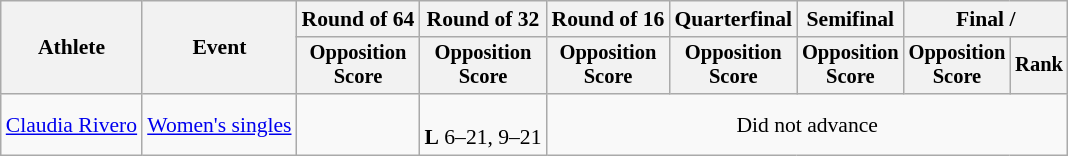<table class=wikitable style="font-size:90%">
<tr>
<th rowspan="2">Athlete</th>
<th rowspan="2">Event</th>
<th>Round of 64</th>
<th>Round of 32</th>
<th>Round of 16</th>
<th>Quarterfinal</th>
<th>Semifinal</th>
<th colspan=2>Final / </th>
</tr>
<tr style="font-size:95%">
<th>Opposition<br>Score</th>
<th>Opposition<br>Score</th>
<th>Opposition<br>Score</th>
<th>Opposition<br>Score</th>
<th>Opposition<br>Score</th>
<th>Opposition<br>Score</th>
<th>Rank</th>
</tr>
<tr align=center>
<td align=left><a href='#'>Claudia Rivero</a></td>
<td align=left><a href='#'>Women's singles</a></td>
<td></td>
<td><br><strong>L</strong> 6–21, 9–21</td>
<td colspan=5>Did not advance</td>
</tr>
</table>
